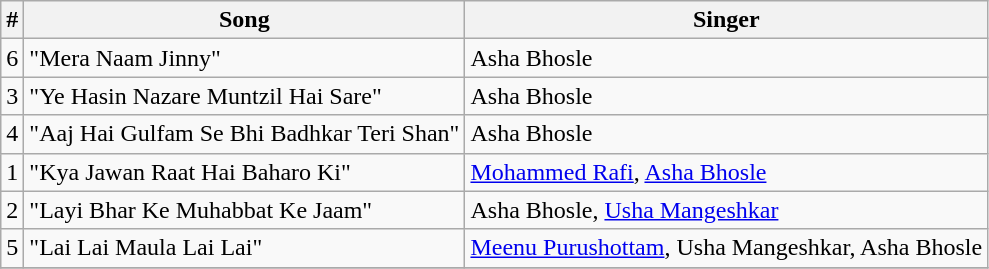<table class="wikitable">
<tr>
<th>#</th>
<th>Song</th>
<th>Singer</th>
</tr>
<tr>
<td>6</td>
<td>"Mera Naam Jinny"</td>
<td>Asha Bhosle</td>
</tr>
<tr>
<td>3</td>
<td>"Ye Hasin Nazare Muntzil Hai Sare"</td>
<td>Asha Bhosle</td>
</tr>
<tr>
<td>4</td>
<td>"Aaj Hai Gulfam Se Bhi Badhkar Teri Shan"</td>
<td>Asha Bhosle</td>
</tr>
<tr>
<td>1</td>
<td>"Kya Jawan Raat Hai Baharo Ki"</td>
<td><a href='#'>Mohammed Rafi</a>, <a href='#'>Asha Bhosle</a></td>
</tr>
<tr>
<td>2</td>
<td>"Layi Bhar Ke Muhabbat Ke Jaam"</td>
<td>Asha Bhosle, <a href='#'>Usha Mangeshkar</a></td>
</tr>
<tr>
<td>5</td>
<td>"Lai Lai Maula Lai Lai"</td>
<td><a href='#'>Meenu Purushottam</a>, Usha Mangeshkar, Asha Bhosle</td>
</tr>
<tr>
</tr>
</table>
